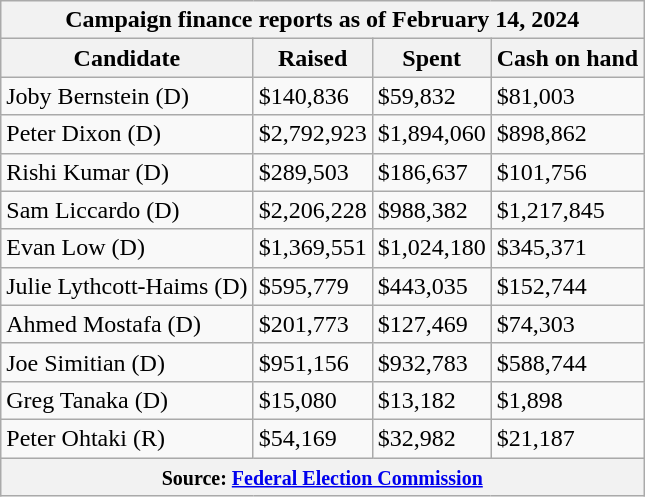<table class="wikitable sortable">
<tr>
<th colspan=4>Campaign finance reports as of February 14, 2024</th>
</tr>
<tr style="text-align:center;">
<th>Candidate</th>
<th>Raised</th>
<th>Spent</th>
<th>Cash on hand</th>
</tr>
<tr>
<td>Joby Bernstein (D)</td>
<td>$140,836</td>
<td>$59,832</td>
<td>$81,003</td>
</tr>
<tr>
<td>Peter Dixon (D)</td>
<td>$2,792,923</td>
<td>$1,894,060</td>
<td>$898,862</td>
</tr>
<tr>
<td>Rishi Kumar (D)</td>
<td>$289,503</td>
<td>$186,637</td>
<td>$101,756</td>
</tr>
<tr>
<td>Sam Liccardo (D)</td>
<td>$2,206,228</td>
<td>$988,382</td>
<td>$1,217,845</td>
</tr>
<tr>
<td>Evan Low (D)</td>
<td>$1,369,551</td>
<td>$1,024,180</td>
<td>$345,371</td>
</tr>
<tr>
<td>Julie Lythcott-Haims (D)</td>
<td>$595,779</td>
<td>$443,035</td>
<td>$152,744</td>
</tr>
<tr>
<td>Ahmed Mostafa (D)</td>
<td>$201,773</td>
<td>$127,469</td>
<td>$74,303</td>
</tr>
<tr>
<td>Joe Simitian (D)</td>
<td>$951,156</td>
<td>$932,783</td>
<td>$588,744</td>
</tr>
<tr>
<td>Greg Tanaka (D)</td>
<td>$15,080</td>
<td>$13,182</td>
<td>$1,898</td>
</tr>
<tr>
<td>Peter Ohtaki (R)</td>
<td>$54,169</td>
<td>$32,982</td>
<td>$21,187</td>
</tr>
<tr>
<th colspan="4"><small>Source: <a href='#'>Federal Election Commission</a></small></th>
</tr>
</table>
